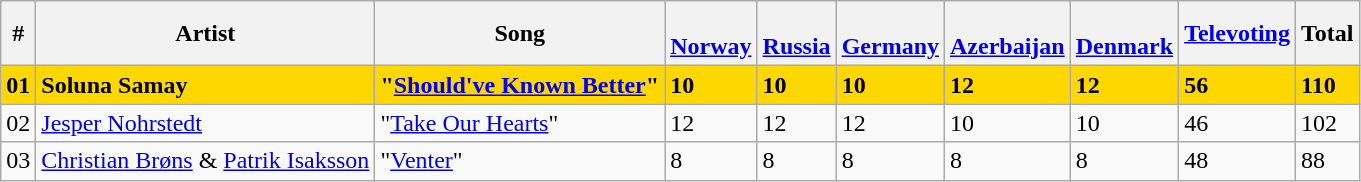<table class="wikitable">
<tr>
<th>#</th>
<th>Artist</th>
<th>Song</th>
<th><br><a href='#'>Norway</a></th>
<th><br><a href='#'>Russia</a></th>
<th><br><a href='#'>Germany</a></th>
<th><br><a href='#'>Azerbaijan</a></th>
<th><br><a href='#'>Denmark</a></th>
<th><a href='#'>Televoting</a></th>
<th>Total</th>
</tr>
<tr bgcolor=gold>
<td><strong>01</strong></td>
<td><strong>Soluna Samay</strong></td>
<td><strong>"<a href='#'>Should've Known Better</a>"</strong></td>
<td><strong>10</strong></td>
<td><strong>10</strong></td>
<td><strong>10</strong></td>
<td><strong>12</strong></td>
<td><strong>12</strong></td>
<td><strong>56</strong></td>
<td><strong>110</strong></td>
</tr>
<tr>
<td>02</td>
<td><a href='#'>Jesper Nohrstedt</a></td>
<td>"<a href='#'>Take Our Hearts</a>"</td>
<td>12</td>
<td>12</td>
<td>12</td>
<td>10</td>
<td>10</td>
<td>46</td>
<td>102</td>
</tr>
<tr>
<td>03</td>
<td><a href='#'>Christian Brøns</a> & <a href='#'>Patrik Isaksson</a></td>
<td>"<a href='#'>Venter</a>"</td>
<td>8</td>
<td>8</td>
<td>8</td>
<td>8</td>
<td>8</td>
<td>48</td>
<td>88</td>
</tr>
</table>
